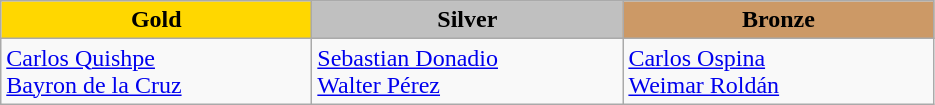<table class="wikitable" style="text-align:left">
<tr align="center">
<td width=200 bgcolor=gold><strong>Gold</strong></td>
<td width=200 bgcolor=silver><strong>Silver</strong></td>
<td width=200 bgcolor=CC9966><strong>Bronze</strong></td>
</tr>
<tr>
<td><a href='#'>Carlos Quishpe</a><br><a href='#'>Bayron de la Cruz</a><br><em></em></td>
<td><a href='#'>Sebastian Donadio</a><br><a href='#'>Walter Pérez</a><br><em></em></td>
<td><a href='#'>Carlos Ospina</a><br><a href='#'>Weimar Roldán</a><br><em></em></td>
</tr>
</table>
